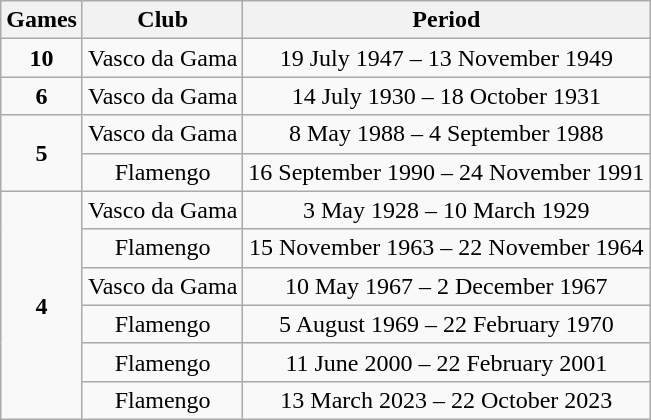<table class="wikitable sortable" style="text-align:center;">
<tr>
<th>Games</th>
<th style="width"30%;">Club</th>
<th>Period</th>
</tr>
<tr>
<td><strong>10</strong></td>
<td>Vasco da Gama</td>
<td>19 July 1947 – 13 November 1949</td>
</tr>
<tr>
<td><strong>6</strong></td>
<td>Vasco da Gama</td>
<td>14 July 1930 – 18 October 1931</td>
</tr>
<tr>
<td rowspan="2"><strong>5</strong></td>
<td>Vasco da Gama</td>
<td>8 May 1988 – 4 September 1988</td>
</tr>
<tr>
<td>Flamengo</td>
<td>16 September 1990 – 24 November 1991</td>
</tr>
<tr>
<td rowspan="6"><strong>4</strong></td>
<td>Vasco da Gama</td>
<td>3 May 1928 – 10 March 1929</td>
</tr>
<tr>
<td>Flamengo</td>
<td>15 November 1963 – 22 November 1964</td>
</tr>
<tr>
<td>Vasco da Gama</td>
<td>10 May 1967 – 2 December 1967</td>
</tr>
<tr>
<td>Flamengo</td>
<td>5 August 1969 – 22 February 1970</td>
</tr>
<tr>
<td>Flamengo</td>
<td>11 June 2000 – 22 February 2001</td>
</tr>
<tr>
<td>Flamengo</td>
<td>13 March 2023 – 22 October 2023</td>
</tr>
</table>
